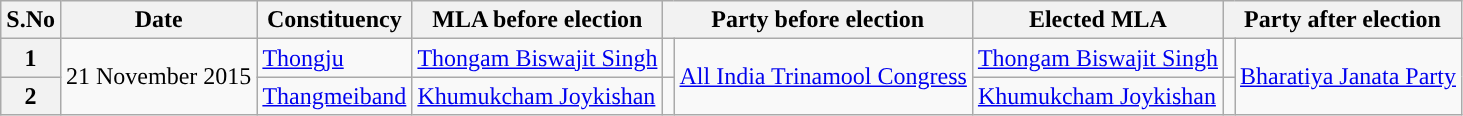<table class="wikitable sortable">
<tr>
<th>S.No</th>
<th>Date</th>
<th>Constituency</th>
<th>MLA before election</th>
<th colspan="2">Party before election</th>
<th>Elected MLA</th>
<th colspan="2">Party after election</th>
</tr>
<tr>
<th>1</th>
<td rowspan="2">21 November 2015</td>
<td><a href='#'>Thongju</a></td>
<td><a href='#'>Thongam Biswajit Singh</a></td>
<td></td>
<td rowspan="2"><a href='#'>All India Trinamool Congress</a></td>
<td><a href='#'>Thongam Biswajit Singh</a></td>
<td></td>
<td rowspan="2"><a href='#'>Bharatiya Janata Party</a></td>
</tr>
<tr>
<th>2</th>
<td><a href='#'>Thangmeiband</a></td>
<td><a href='#'>Khumukcham Joykishan</a></td>
<td></td>
<td><a href='#'>Khumukcham Joykishan</a></td>
<td></td>
</tr>
</table>
